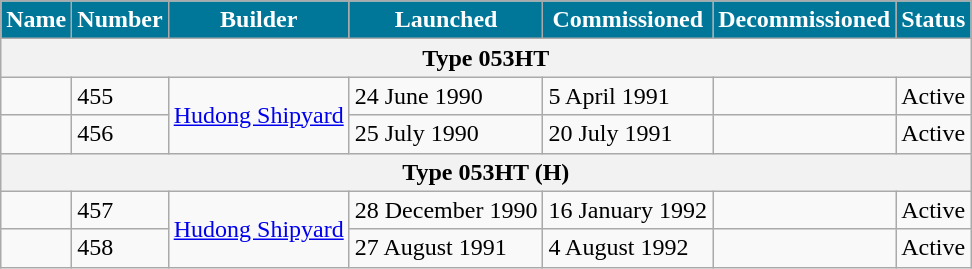<table class="wikitable">
<tr>
<th style="background:#079;color:#fff;">Name</th>
<th style="background:#079;color:#fff;">Number</th>
<th style="background:#079;color:#fff;">Builder</th>
<th style="background:#079;color:#fff;">Launched</th>
<th style="background:#079;color:#fff;">Commissioned</th>
<th style="background:#079;color:#fff;">Decommissioned</th>
<th style="background:#079;color:#fff;">Status</th>
</tr>
<tr>
<th colspan="7">Type 053HT</th>
</tr>
<tr>
<td></td>
<td>455</td>
<td rowspan="2"><a href='#'>Hudong Shipyard</a></td>
<td>24 June 1990</td>
<td>5 April 1991</td>
<td></td>
<td>Active</td>
</tr>
<tr>
<td></td>
<td>456</td>
<td>25 July 1990</td>
<td>20 July 1991</td>
<td></td>
<td>Active</td>
</tr>
<tr>
<th colspan="7">Type 053HT (H)</th>
</tr>
<tr>
<td></td>
<td>457</td>
<td rowspan="2"><a href='#'>Hudong Shipyard</a></td>
<td>28 December 1990</td>
<td>16 January 1992</td>
<td></td>
<td>Active</td>
</tr>
<tr>
<td></td>
<td>458</td>
<td>27 August 1991</td>
<td>4 August 1992</td>
<td></td>
<td>Active</td>
</tr>
</table>
